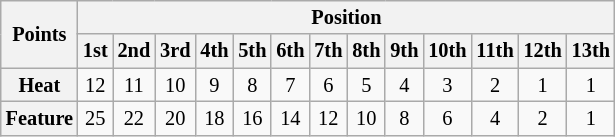<table class="wikitable" style="font-size:85%; text-align:center">
<tr>
<th rowspan=2>Points</th>
<th colspan=28>Position</th>
</tr>
<tr>
<th>1st</th>
<th>2nd</th>
<th>3rd</th>
<th>4th</th>
<th>5th</th>
<th>6th</th>
<th>7th</th>
<th>8th</th>
<th>9th</th>
<th>10th</th>
<th>11th</th>
<th>12th</th>
<th>13th</th>
</tr>
<tr>
<th>Heat</th>
<td>12</td>
<td>11</td>
<td>10</td>
<td>9</td>
<td>8</td>
<td>7</td>
<td>6</td>
<td>5</td>
<td>4</td>
<td>3</td>
<td>2</td>
<td>1</td>
<td>1</td>
</tr>
<tr>
<th>Feature</th>
<td>25</td>
<td>22</td>
<td>20</td>
<td>18</td>
<td>16</td>
<td>14</td>
<td>12</td>
<td>10</td>
<td>8</td>
<td>6</td>
<td>4</td>
<td>2</td>
<td>1</td>
</tr>
</table>
